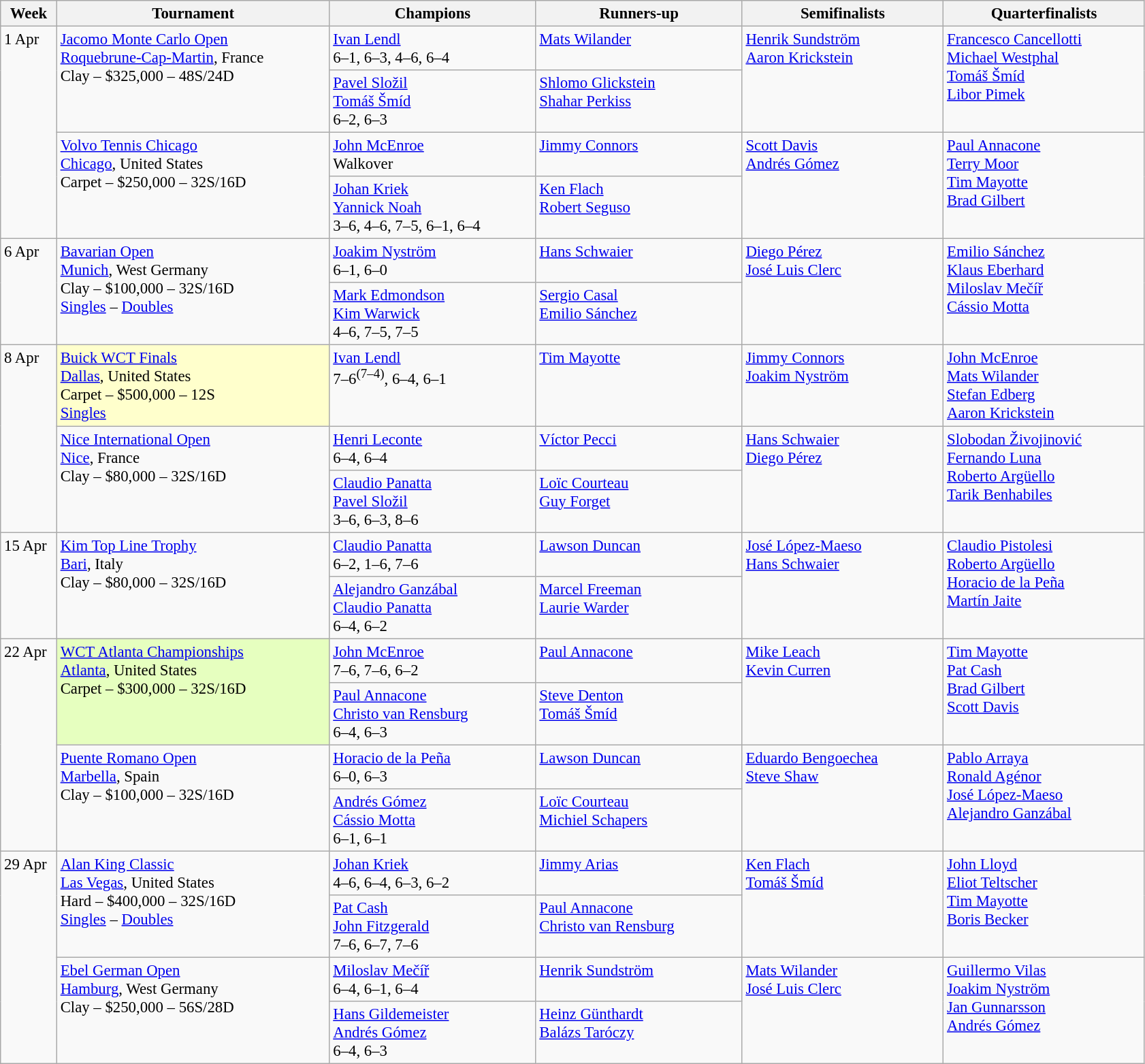<table class=wikitable style=font-size:95%>
<tr>
<th style="width:48px;">Week</th>
<th style="width:260px;">Tournament</th>
<th style="width:195px;">Champions</th>
<th style="width:195px;">Runners-up</th>
<th style="width:190px;">Semifinalists</th>
<th style="width:190px;">Quarterfinalists</th>
</tr>
<tr valign=top>
<td rowspan=4>1 Apr</td>
<td rowspan="2"><a href='#'>Jacomo Monte Carlo Open</a><br> <a href='#'>Roquebrune-Cap-Martin</a>, France<br>Clay – $325,000 – 48S/24D</td>
<td> <a href='#'>Ivan Lendl</a><br>6–1, 6–3, 4–6, 6–4</td>
<td> <a href='#'>Mats Wilander</a></td>
<td rowspan=2> <a href='#'>Henrik Sundström</a> <br>  <a href='#'>Aaron Krickstein</a></td>
<td rowspan=2> <a href='#'>Francesco Cancellotti</a> <br>  <a href='#'>Michael Westphal</a> <br>  <a href='#'>Tomáš Šmíd</a> <br>  <a href='#'>Libor Pimek</a></td>
</tr>
<tr valign=top>
<td> <a href='#'>Pavel Složil</a><br> <a href='#'>Tomáš Šmíd</a><br>6–2, 6–3</td>
<td> <a href='#'>Shlomo Glickstein</a><br> <a href='#'>Shahar Perkiss</a></td>
</tr>
<tr valign=top>
<td rowspan="2"><a href='#'>Volvo Tennis Chicago</a><br> <a href='#'>Chicago</a>, United States<br>Carpet – $250,000 – 32S/16D</td>
<td> <a href='#'>John McEnroe</a> <br> Walkover</td>
<td> <a href='#'>Jimmy Connors</a></td>
<td rowspan=2> <a href='#'>Scott Davis</a> <br>  <a href='#'>Andrés Gómez</a></td>
<td rowspan=2> <a href='#'>Paul Annacone</a> <br>  <a href='#'>Terry Moor</a> <br>  <a href='#'>Tim Mayotte</a> <br>  <a href='#'>Brad Gilbert</a></td>
</tr>
<tr valign=top>
<td> <a href='#'>Johan Kriek</a> <br>  <a href='#'>Yannick Noah</a> <br> 3–6, 4–6, 7–5, 6–1, 6–4</td>
<td> <a href='#'>Ken Flach</a> <br>  <a href='#'>Robert Seguso</a></td>
</tr>
<tr valign=top>
<td rowspan=2>6 Apr</td>
<td rowspan="2"><a href='#'>Bavarian Open</a><br> <a href='#'>Munich</a>, West Germany<br>Clay – $100,000 – 32S/16D <br> <a href='#'>Singles</a> – <a href='#'>Doubles</a></td>
<td> <a href='#'>Joakim Nyström</a><br>6–1, 6–0</td>
<td> <a href='#'>Hans Schwaier</a></td>
<td rowspan=2> <a href='#'>Diego Pérez</a><br> <a href='#'>José Luis Clerc</a></td>
<td rowspan=2> <a href='#'>Emilio Sánchez</a><br> <a href='#'>Klaus Eberhard</a><br> <a href='#'>Miloslav Mečíř</a><br> <a href='#'>Cássio Motta</a></td>
</tr>
<tr valign=top>
<td> <a href='#'>Mark Edmondson</a><br> <a href='#'>Kim Warwick</a><br>4–6, 7–5, 7–5</td>
<td> <a href='#'>Sergio Casal</a><br> <a href='#'>Emilio Sánchez</a></td>
</tr>
<tr valign=top>
<td rowspan=3>8 Apr</td>
<td style="background:#FFFFCC;"><a href='#'>Buick WCT Finals</a><br> <a href='#'>Dallas</a>, United States<br>Carpet – $500,000 – 12S <br> <a href='#'>Singles</a></td>
<td> <a href='#'>Ivan Lendl</a><br>7–6<sup>(7–4)</sup>, 6–4, 6–1</td>
<td> <a href='#'>Tim Mayotte</a></td>
<td> <a href='#'>Jimmy Connors</a><br> <a href='#'>Joakim Nyström</a></td>
<td> <a href='#'>John McEnroe</a><br> <a href='#'>Mats Wilander</a><br> <a href='#'>Stefan Edberg</a><br> <a href='#'>Aaron Krickstein</a></td>
</tr>
<tr valign=top>
<td rowspan="2"><a href='#'>Nice International Open</a><br> <a href='#'>Nice</a>, France<br>Clay – $80,000 – 32S/16D</td>
<td> <a href='#'>Henri Leconte</a> <br> 6–4, 6–4</td>
<td> <a href='#'>Víctor Pecci</a></td>
<td rowspan=2> <a href='#'>Hans Schwaier</a> <br>  <a href='#'>Diego Pérez</a></td>
<td rowspan=2> <a href='#'>Slobodan Živojinović</a> <br>  <a href='#'>Fernando Luna</a> <br>  <a href='#'>Roberto Argüello</a> <br>  <a href='#'>Tarik Benhabiles</a></td>
</tr>
<tr valign=top>
<td> <a href='#'>Claudio Panatta</a> <br>  <a href='#'>Pavel Složil</a> <br> 3–6, 6–3, 8–6</td>
<td> <a href='#'>Loïc Courteau</a> <br>  <a href='#'>Guy Forget</a></td>
</tr>
<tr valign=top>
<td rowspan=2>15 Apr</td>
<td rowspan="2"><a href='#'>Kim Top Line Trophy</a><br> <a href='#'>Bari</a>, Italy<br>Clay – $80,000 – 32S/16D</td>
<td> <a href='#'>Claudio Panatta</a> <br> 6–2, 1–6, 7–6</td>
<td> <a href='#'>Lawson Duncan</a></td>
<td rowspan=2> <a href='#'>José López-Maeso</a> <br>  <a href='#'>Hans Schwaier</a></td>
<td rowspan=2> <a href='#'>Claudio Pistolesi</a> <br>  <a href='#'>Roberto Argüello</a> <br>  <a href='#'>Horacio de la Peña</a> <br>  <a href='#'>Martín Jaite</a></td>
</tr>
<tr valign=top>
<td> <a href='#'>Alejandro Ganzábal</a> <br>  <a href='#'>Claudio Panatta</a> <br> 6–4, 6–2</td>
<td> <a href='#'>Marcel Freeman</a> <br>  <a href='#'>Laurie Warder</a></td>
</tr>
<tr valign=top>
<td rowspan=4>22 Apr</td>
<td style="background:#E6FFBF;" rowspan="2"><a href='#'>WCT Atlanta Championships</a><br> <a href='#'>Atlanta</a>, United States<br>Carpet – $300,000 – 32S/16D</td>
<td> <a href='#'>John McEnroe</a><br>7–6, 7–6, 6–2</td>
<td> <a href='#'>Paul Annacone</a></td>
<td rowspan=2> <a href='#'>Mike Leach</a> <br>  <a href='#'>Kevin Curren</a></td>
<td rowspan=2> <a href='#'>Tim Mayotte</a> <br>  <a href='#'>Pat Cash</a> <br>  <a href='#'>Brad Gilbert</a> <br>  <a href='#'>Scott Davis</a></td>
</tr>
<tr valign=top>
<td> <a href='#'>Paul Annacone</a> <br>  <a href='#'>Christo van Rensburg</a> <br> 6–4, 6–3</td>
<td> <a href='#'>Steve Denton</a> <br>  <a href='#'>Tomáš Šmíd</a></td>
</tr>
<tr valign=top>
<td rowspan="2"><a href='#'>Puente Romano Open</a><br> <a href='#'>Marbella</a>, Spain<br>Clay – $100,000 – 32S/16D</td>
<td> <a href='#'>Horacio de la Peña</a> <br> 6–0, 6–3</td>
<td> <a href='#'>Lawson Duncan</a></td>
<td rowspan=2> <a href='#'>Eduardo Bengoechea</a> <br>  <a href='#'>Steve Shaw</a></td>
<td rowspan=2> <a href='#'>Pablo Arraya</a> <br>  <a href='#'>Ronald Agénor</a> <br>  <a href='#'>José López-Maeso</a> <br>  <a href='#'>Alejandro Ganzábal</a></td>
</tr>
<tr valign=top>
<td> <a href='#'>Andrés Gómez</a> <br>  <a href='#'>Cássio Motta</a> <br> 6–1, 6–1</td>
<td> <a href='#'>Loïc Courteau</a> <br>  <a href='#'>Michiel Schapers</a></td>
</tr>
<tr valign=top>
<td rowspan=4>29 Apr</td>
<td rowspan="2"><a href='#'>Alan King Classic</a><br><a href='#'>Las Vegas</a>, United States<br>Hard – $400,000 – 32S/16D<br><a href='#'>Singles</a> – <a href='#'>Doubles</a></td>
<td> <a href='#'>Johan Kriek</a><br>4–6, 6–4, 6–3, 6–2</td>
<td> <a href='#'>Jimmy Arias</a></td>
<td rowspan=2> <a href='#'>Ken Flach</a> <br>  <a href='#'>Tomáš Šmíd</a></td>
<td rowspan=2> <a href='#'>John Lloyd</a> <br>  <a href='#'>Eliot Teltscher</a> <br>  <a href='#'>Tim Mayotte</a> <br>  <a href='#'>Boris Becker</a></td>
</tr>
<tr valign=top>
<td> <a href='#'>Pat Cash</a><br> <a href='#'>John Fitzgerald</a><br>7–6, 6–7, 7–6</td>
<td> <a href='#'>Paul Annacone</a><br> <a href='#'>Christo van Rensburg</a></td>
</tr>
<tr valign=top>
<td rowspan="2"><a href='#'>Ebel German Open</a><br> <a href='#'>Hamburg</a>, West Germany<br>Clay – $250,000 – 56S/28D</td>
<td> <a href='#'>Miloslav Mečíř</a><br>6–4, 6–1, 6–4</td>
<td> <a href='#'>Henrik Sundström</a></td>
<td rowspan=2> <a href='#'>Mats Wilander</a> <br>  <a href='#'>José Luis Clerc</a></td>
<td rowspan=2> <a href='#'>Guillermo Vilas</a> <br>  <a href='#'>Joakim Nyström</a> <br>  <a href='#'>Jan Gunnarsson</a> <br>  <a href='#'>Andrés Gómez</a></td>
</tr>
<tr valign=top>
<td> <a href='#'>Hans Gildemeister</a><br> <a href='#'>Andrés Gómez</a><br>6–4, 6–3</td>
<td> <a href='#'>Heinz Günthardt</a><br> <a href='#'>Balázs Taróczy</a></td>
</tr>
</table>
